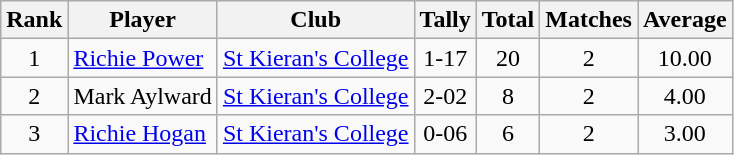<table class="wikitable">
<tr>
<th>Rank</th>
<th>Player</th>
<th>Club</th>
<th>Tally</th>
<th>Total</th>
<th>Matches</th>
<th>Average</th>
</tr>
<tr>
<td rowspan="1" style="text-align:center;">1</td>
<td><a href='#'>Richie Power</a></td>
<td><a href='#'>St Kieran's College</a></td>
<td align=center>1-17</td>
<td align=center>20</td>
<td align=center>2</td>
<td align=center>10.00</td>
</tr>
<tr>
<td rowspan="1" style="text-align:center;">2</td>
<td>Mark Aylward</td>
<td><a href='#'>St Kieran's College</a></td>
<td align=center>2-02</td>
<td align=center>8</td>
<td align=center>2</td>
<td align=center>4.00</td>
</tr>
<tr>
<td rowspan="1" style="text-align:center;">3</td>
<td><a href='#'>Richie Hogan</a></td>
<td><a href='#'>St Kieran's College</a></td>
<td align=center>0-06</td>
<td align=center>6</td>
<td align=center>2</td>
<td align=center>3.00</td>
</tr>
</table>
